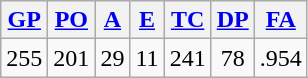<table class="wikitable">
<tr>
<th><a href='#'>GP</a></th>
<th><a href='#'>PO</a></th>
<th><a href='#'>A</a></th>
<th><a href='#'>E</a></th>
<th><a href='#'>TC</a></th>
<th><a href='#'>DP</a></th>
<th><a href='#'>FA</a></th>
</tr>
<tr align=center>
<td>255</td>
<td>201</td>
<td>29</td>
<td>11</td>
<td>241</td>
<td>78</td>
<td>.954</td>
</tr>
</table>
